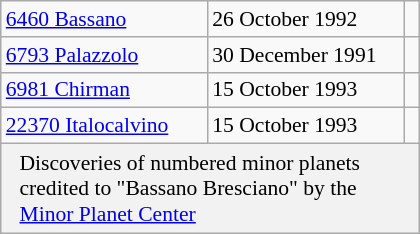<table class="wikitable" style="font-size: 0.9em; width: 280px;">
<tr>
<td><a href='#'>6460 Bassano</a></td>
<td>26 October 1992</td>
<td></td>
</tr>
<tr>
<td><a href='#'>6793 Palazzolo</a></td>
<td>30 December 1991</td>
<td></td>
</tr>
<tr>
<td><a href='#'>6981 Chirman</a></td>
<td>15 October 1993</td>
<td></td>
</tr>
<tr>
<td><a href='#'>22370 Italocalvino</a></td>
<td>15 October 1993</td>
<td></td>
</tr>
<tr>
<th colspan=3 style="font-weight: normal; text-align: left; padding: 4px 12px;">Discoveries of numbered minor planets credited to "Bassano Bresciano" by the <a href='#'>Minor Planet Center</a></th>
</tr>
</table>
